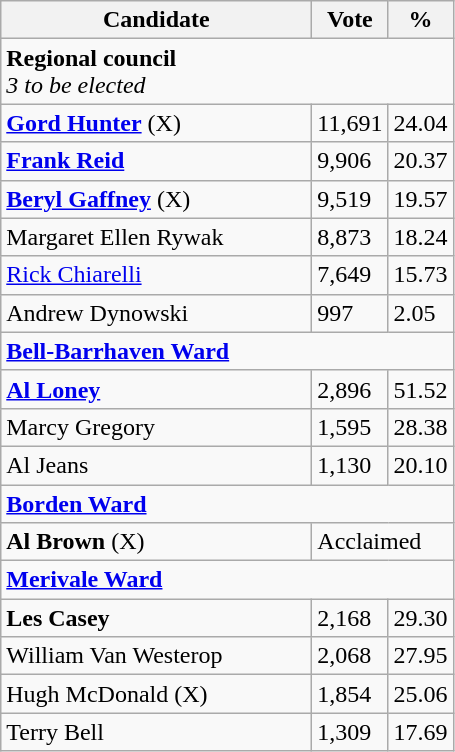<table class="wikitable">
<tr>
<th bgcolor="#DDDDFF" width="200px">Candidate</th>
<th bgcolor="#DDDDFF">Vote</th>
<th bgcolor="#DDDDFF">%</th>
</tr>
<tr>
<td colspan="4"><strong>Regional council</strong> <br> <em>3 to be elected</em></td>
</tr>
<tr>
<td><strong><a href='#'>Gord Hunter</a></strong> (X)</td>
<td>11,691</td>
<td>24.04</td>
</tr>
<tr>
<td><strong><a href='#'>Frank Reid</a></strong></td>
<td>9,906</td>
<td>20.37</td>
</tr>
<tr>
<td><strong><a href='#'>Beryl Gaffney</a></strong> (X)</td>
<td>9,519</td>
<td>19.57</td>
</tr>
<tr>
<td>Margaret Ellen Rywak</td>
<td>8,873</td>
<td>18.24</td>
</tr>
<tr>
<td><a href='#'>Rick Chiarelli</a></td>
<td>7,649</td>
<td>15.73</td>
</tr>
<tr>
<td>Andrew Dynowski</td>
<td>997</td>
<td>2.05</td>
</tr>
<tr>
<td colspan="4"><strong><a href='#'>Bell-Barrhaven Ward</a></strong></td>
</tr>
<tr>
<td><strong><a href='#'>Al Loney</a></strong></td>
<td>2,896</td>
<td>51.52</td>
</tr>
<tr>
<td>Marcy Gregory</td>
<td>1,595</td>
<td>28.38</td>
</tr>
<tr>
<td>Al Jeans</td>
<td>1,130</td>
<td>20.10</td>
</tr>
<tr>
<td colspan="4"><strong><a href='#'>Borden Ward</a></strong></td>
</tr>
<tr>
<td><strong>Al Brown</strong> (X)</td>
<td colspan="2">Acclaimed</td>
</tr>
<tr>
<td colspan="4"><strong><a href='#'>Merivale Ward</a></strong></td>
</tr>
<tr>
<td><strong>Les Casey</strong></td>
<td>2,168</td>
<td>29.30</td>
</tr>
<tr>
<td>William Van Westerop</td>
<td>2,068</td>
<td>27.95</td>
</tr>
<tr>
<td>Hugh McDonald (X)</td>
<td>1,854</td>
<td>25.06</td>
</tr>
<tr>
<td>Terry Bell</td>
<td>1,309</td>
<td>17.69</td>
</tr>
</table>
